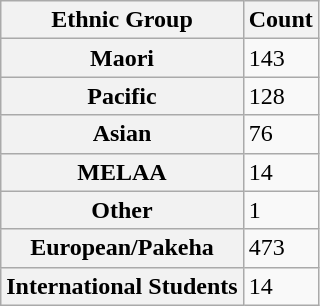<table class="wikitable">
<tr>
<th>Ethnic Group</th>
<th>Count</th>
</tr>
<tr>
<th>Maori</th>
<td>143</td>
</tr>
<tr>
<th>Pacific</th>
<td>128</td>
</tr>
<tr>
<th>Asian</th>
<td>76</td>
</tr>
<tr>
<th>MELAA</th>
<td>14</td>
</tr>
<tr>
<th>Other</th>
<td>1</td>
</tr>
<tr>
<th>European/Pakeha</th>
<td>473</td>
</tr>
<tr>
<th>International Students</th>
<td>14</td>
</tr>
</table>
